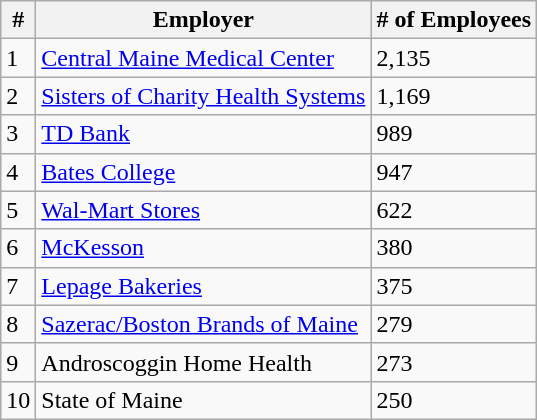<table class="wikitable">
<tr>
<th>#</th>
<th>Employer</th>
<th># of Employees</th>
</tr>
<tr>
<td>1</td>
<td><a href='#'>Central Maine Medical Center</a></td>
<td>2,135</td>
</tr>
<tr>
<td>2</td>
<td><a href='#'>Sisters of Charity Health Systems</a></td>
<td>1,169</td>
</tr>
<tr>
<td>3</td>
<td><a href='#'>TD Bank</a></td>
<td>989</td>
</tr>
<tr>
<td>4</td>
<td><a href='#'>Bates College</a></td>
<td>947</td>
</tr>
<tr>
<td>5</td>
<td><a href='#'>Wal-Mart Stores</a></td>
<td>622</td>
</tr>
<tr>
<td>6</td>
<td><a href='#'>McKesson</a></td>
<td>380</td>
</tr>
<tr>
<td>7</td>
<td><a href='#'>Lepage Bakeries</a></td>
<td>375</td>
</tr>
<tr>
<td>8</td>
<td><a href='#'>Sazerac/Boston Brands of Maine</a></td>
<td>279</td>
</tr>
<tr>
<td>9</td>
<td>Androscoggin Home Health</td>
<td>273</td>
</tr>
<tr>
<td>10</td>
<td>State of Maine</td>
<td>250</td>
</tr>
</table>
